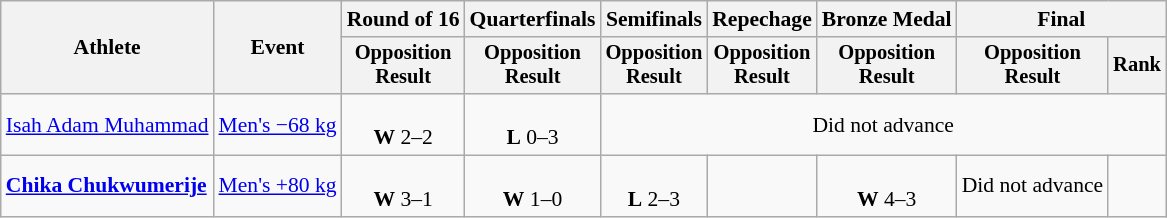<table class="wikitable" style="font-size:90%">
<tr>
<th rowspan="2">Athlete</th>
<th rowspan="2">Event</th>
<th>Round of 16</th>
<th>Quarterfinals</th>
<th>Semifinals</th>
<th>Repechage</th>
<th>Bronze Medal</th>
<th colspan=2>Final</th>
</tr>
<tr style="font-size:95%">
<th>Opposition<br>Result</th>
<th>Opposition<br>Result</th>
<th>Opposition<br>Result</th>
<th>Opposition<br>Result</th>
<th>Opposition<br>Result</th>
<th>Opposition<br>Result</th>
<th>Rank</th>
</tr>
<tr align=center>
<td align=left><a href='#'>Isah Adam Muhammad</a></td>
<td align=left><a href='#'>Men's −68 kg</a></td>
<td><br><strong>W</strong> 2–2 </td>
<td><br><strong>L</strong> 0–3</td>
<td colspan=5>Did not advance</td>
</tr>
<tr align=center>
<td align=left><strong><a href='#'>Chika Chukwumerije</a></strong></td>
<td align=left><a href='#'>Men's +80 kg</a></td>
<td><br><strong>W</strong> 3–1</td>
<td><br><strong>W</strong> 1–0</td>
<td><br><strong>L</strong> 2–3</td>
<td></td>
<td><br><strong>W</strong> 4–3</td>
<td>Did not advance</td>
<td></td>
</tr>
</table>
